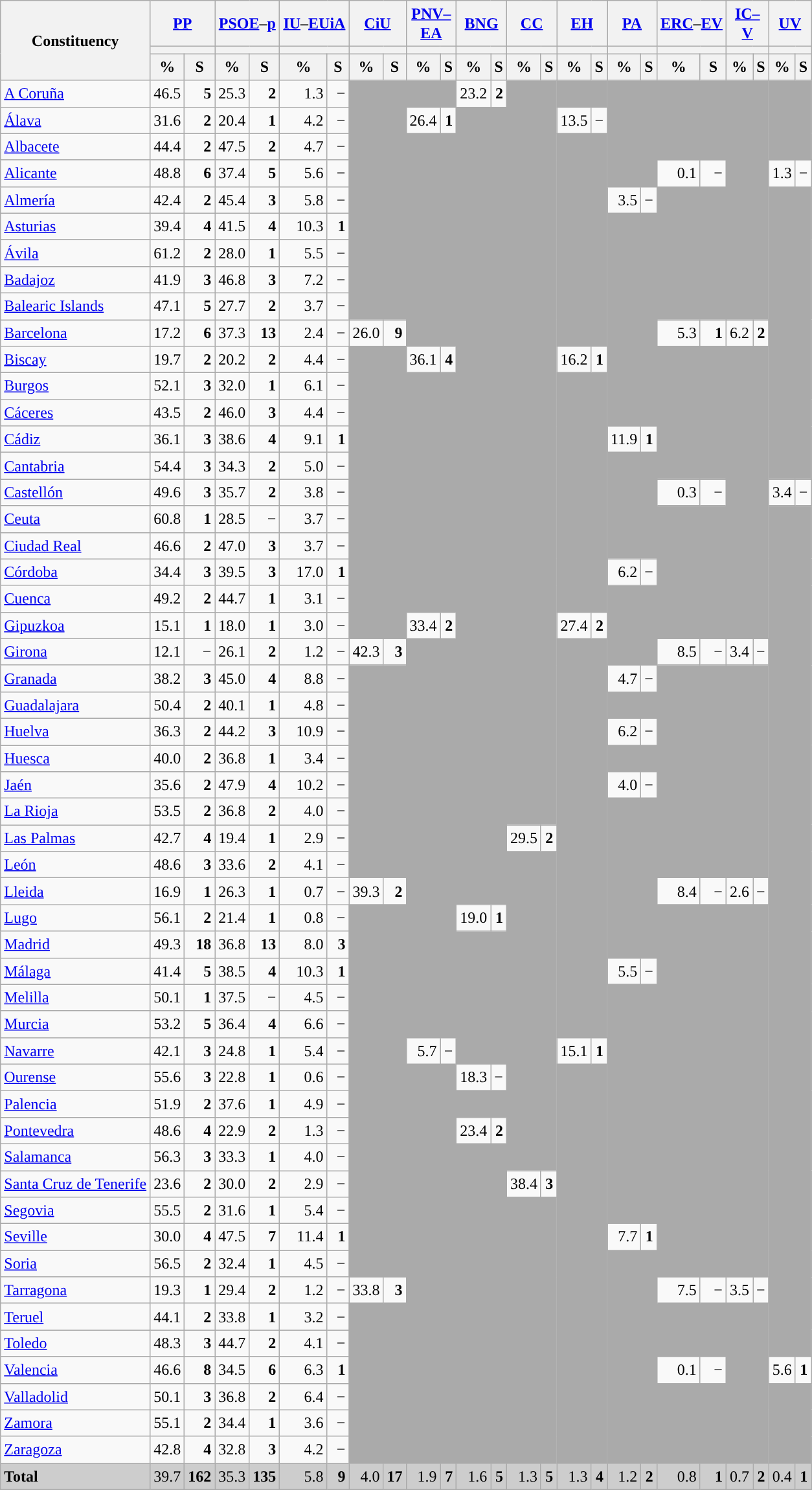<table class="wikitable sortable" style="text-align:right; line-height:20px">
<tr>
<th rowspan="3">Constituency</th>
<th colspan="2" width="30px" class="unsortable"><a href='#'>PP</a></th>
<th colspan="2" width="30px" class="unsortable"><a href='#'>PSOE</a>–<a href='#'>p</a></th>
<th colspan="2" width="30px" class="unsortable"><a href='#'>IU</a>–<a href='#'>EUiA</a></th>
<th colspan="2" width="30px" class="unsortable"><a href='#'>CiU</a></th>
<th colspan="2" width="30px" class="unsortable"><a href='#'>PNV–EA</a></th>
<th colspan="2" width="30px" class="unsortable"><a href='#'>BNG</a></th>
<th colspan="2" width="30px" class="unsortable"><a href='#'>CC</a></th>
<th colspan="2" width="30px" class="unsortable"><a href='#'>EH</a></th>
<th colspan="2" width="30px" class="unsortable"><a href='#'>PA</a></th>
<th colspan="2" width="30px" class="unsortable"><a href='#'>ERC</a>–<a href='#'>EV</a></th>
<th colspan="2" width="30px" class="unsortable"><a href='#'>IC–V</a></th>
<th colspan="2" width="30px" class="unsortable"><a href='#'>UV</a></th>
</tr>
<tr>
<th colspan="2" style="background:"></th>
<th colspan="2" style="background:"></th>
<th colspan="2" style="background:"></th>
<th colspan="2" style="background:"></th>
<th colspan="2" style="background:"></th>
<th colspan="2" style="background:"></th>
<th colspan="2" style="background:"></th>
<th colspan="2" style="background:"></th>
<th colspan="2" style="background:"></th>
<th colspan="2" style="background:"></th>
<th colspan="2" style="background:"></th>
<th colspan="2" style="background:"></th>
</tr>
<tr>
<th data-sort-type="number">%</th>
<th data-sort-type="number">S</th>
<th data-sort-type="number">%</th>
<th data-sort-type="number">S</th>
<th data-sort-type="number">%</th>
<th data-sort-type="number">S</th>
<th data-sort-type="number">%</th>
<th data-sort-type="number">S</th>
<th data-sort-type="number">%</th>
<th data-sort-type="number">S</th>
<th data-sort-type="number">%</th>
<th data-sort-type="number">S</th>
<th data-sort-type="number">%</th>
<th data-sort-type="number">S</th>
<th data-sort-type="number">%</th>
<th data-sort-type="number">S</th>
<th data-sort-type="number">%</th>
<th data-sort-type="number">S</th>
<th data-sort-type="number">%</th>
<th data-sort-type="number">S</th>
<th data-sort-type="number">%</th>
<th data-sort-type="number">S</th>
<th data-sort-type="number">%</th>
<th data-sort-type="number">S</th>
</tr>
<tr>
<td align="left"><a href='#'>A Coruña</a></td>
<td style="background:">46.5</td>
<td><strong>5</strong></td>
<td>25.3</td>
<td><strong>2</strong></td>
<td>1.3</td>
<td>−</td>
<td colspan="2" rowspan="9" bgcolor="#AAAAAA"></td>
<td colspan="2" bgcolor="#AAAAAA"></td>
<td>23.2</td>
<td><strong>2</strong></td>
<td colspan="2" rowspan="28" bgcolor="#AAAAAA"></td>
<td colspan="2" bgcolor="#AAAAAA"></td>
<td colspan="2" rowspan="4" bgcolor="#AAAAAA"></td>
<td colspan="2" rowspan="3" bgcolor="#AAAAAA"></td>
<td colspan="2" rowspan="9" bgcolor="#AAAAAA"></td>
<td colspan="2" rowspan="3" bgcolor="#AAAAAA"></td>
</tr>
<tr>
<td align="left"><a href='#'>Álava</a></td>
<td style="background:">31.6</td>
<td><strong>2</strong></td>
<td>20.4</td>
<td><strong>1</strong></td>
<td>4.2</td>
<td>−</td>
<td>26.4</td>
<td><strong>1</strong></td>
<td colspan="2" rowspan="30" bgcolor="#AAAAAA"></td>
<td>13.5</td>
<td>−</td>
</tr>
<tr>
<td align="left"><a href='#'>Albacete</a></td>
<td>44.4</td>
<td><strong>2</strong></td>
<td style="background:">47.5</td>
<td><strong>2</strong></td>
<td>4.7</td>
<td>−</td>
<td colspan="2" rowspan="8" bgcolor="#AAAAAA"></td>
<td colspan="2" rowspan="8" bgcolor="#AAAAAA"></td>
</tr>
<tr>
<td align="left"><a href='#'>Alicante</a></td>
<td style="background:">48.8</td>
<td><strong>6</strong></td>
<td>37.4</td>
<td><strong>5</strong></td>
<td>5.6</td>
<td>−</td>
<td>0.1</td>
<td>−</td>
<td>1.3</td>
<td>−</td>
</tr>
<tr>
<td align="left"><a href='#'>Almería</a></td>
<td>42.4</td>
<td><strong>2</strong></td>
<td style="background:">45.4</td>
<td><strong>3</strong></td>
<td>5.8</td>
<td>−</td>
<td>3.5</td>
<td>−</td>
<td colspan="2" rowspan="5" bgcolor="#AAAAAA"></td>
<td colspan="2" rowspan="11" bgcolor="#AAAAAA"></td>
</tr>
<tr>
<td align="left"><a href='#'>Asturias</a></td>
<td>39.4</td>
<td><strong>4</strong></td>
<td style="background:">41.5</td>
<td><strong>4</strong></td>
<td>10.3</td>
<td><strong>1</strong></td>
<td colspan="2" rowspan="8" bgcolor="#AAAAAA"></td>
</tr>
<tr>
<td align="left"><a href='#'>Ávila</a></td>
<td style="background:">61.2</td>
<td><strong>2</strong></td>
<td>28.0</td>
<td><strong>1</strong></td>
<td>5.5</td>
<td>−</td>
</tr>
<tr>
<td align="left"><a href='#'>Badajoz</a></td>
<td>41.9</td>
<td><strong>3</strong></td>
<td style="background:">46.8</td>
<td><strong>3</strong></td>
<td>7.2</td>
<td>−</td>
</tr>
<tr>
<td align="left"><a href='#'>Balearic Islands</a></td>
<td style="background:">47.1</td>
<td><strong>5</strong></td>
<td>27.7</td>
<td><strong>2</strong></td>
<td>3.7</td>
<td>−</td>
</tr>
<tr>
<td align="left"><a href='#'>Barcelona</a></td>
<td>17.2</td>
<td><strong>6</strong></td>
<td style="background:">37.3</td>
<td><strong>13</strong></td>
<td>2.4</td>
<td>−</td>
<td>26.0</td>
<td><strong>9</strong></td>
<td>5.3</td>
<td><strong>1</strong></td>
<td>6.2</td>
<td><strong>2</strong></td>
</tr>
<tr>
<td align="left"><a href='#'>Biscay</a></td>
<td>19.7</td>
<td><strong>2</strong></td>
<td>20.2</td>
<td><strong>2</strong></td>
<td>4.4</td>
<td>−</td>
<td colspan="2" rowspan="11" bgcolor="#AAAAAA"></td>
<td style="background:">36.1</td>
<td><strong>4</strong></td>
<td>16.2</td>
<td><strong>1</strong></td>
<td colspan="2" rowspan="5" bgcolor="#AAAAAA"></td>
<td colspan="2" rowspan="11" bgcolor="#AAAAAA"></td>
</tr>
<tr>
<td align="left"><a href='#'>Burgos</a></td>
<td style="background:">52.1</td>
<td><strong>3</strong></td>
<td>32.0</td>
<td><strong>1</strong></td>
<td>6.1</td>
<td>−</td>
<td colspan="2" rowspan="9" bgcolor="#AAAAAA"></td>
<td colspan="2" rowspan="9" bgcolor="#AAAAAA"></td>
</tr>
<tr>
<td align="left"><a href='#'>Cáceres</a></td>
<td>43.5</td>
<td><strong>2</strong></td>
<td style="background:">46.0</td>
<td><strong>3</strong></td>
<td>4.4</td>
<td>−</td>
</tr>
<tr>
<td align="left"><a href='#'>Cádiz</a></td>
<td>36.1</td>
<td><strong>3</strong></td>
<td style="background:">38.6</td>
<td><strong>4</strong></td>
<td>9.1</td>
<td><strong>1</strong></td>
<td>11.9</td>
<td><strong>1</strong></td>
</tr>
<tr>
<td align="left"><a href='#'>Cantabria</a></td>
<td style="background:">54.4</td>
<td><strong>3</strong></td>
<td>34.3</td>
<td><strong>2</strong></td>
<td>5.0</td>
<td>−</td>
<td colspan="2" rowspan="4" bgcolor="#AAAAAA"></td>
</tr>
<tr>
<td align="left"><a href='#'>Castellón</a></td>
<td style="background:">49.6</td>
<td><strong>3</strong></td>
<td>35.7</td>
<td><strong>2</strong></td>
<td>3.8</td>
<td>−</td>
<td>0.3</td>
<td>−</td>
<td>3.4</td>
<td>−</td>
</tr>
<tr>
<td align="left"><a href='#'>Ceuta</a></td>
<td style="background:">60.8</td>
<td><strong>1</strong></td>
<td>28.5</td>
<td>−</td>
<td>3.7</td>
<td>−</td>
<td colspan="2" rowspan="5" bgcolor="#AAAAAA"></td>
<td colspan="2" rowspan="32" bgcolor="#AAAAAA"></td>
</tr>
<tr>
<td align="left"><a href='#'>Ciudad Real</a></td>
<td>46.6</td>
<td><strong>2</strong></td>
<td style="background:">47.0</td>
<td><strong>3</strong></td>
<td>3.7</td>
<td>−</td>
</tr>
<tr>
<td align="left"><a href='#'>Córdoba</a></td>
<td>34.4</td>
<td><strong>3</strong></td>
<td style="background:">39.5</td>
<td><strong>3</strong></td>
<td>17.0</td>
<td><strong>1</strong></td>
<td>6.2</td>
<td>−</td>
</tr>
<tr>
<td align="left"><a href='#'>Cuenca</a></td>
<td style="background:">49.2</td>
<td><strong>2</strong></td>
<td>44.7</td>
<td><strong>1</strong></td>
<td>3.1</td>
<td>−</td>
<td colspan="2" rowspan="3" bgcolor="#AAAAAA"></td>
</tr>
<tr>
<td align="left"><a href='#'>Gipuzkoa</a></td>
<td>15.1</td>
<td><strong>1</strong></td>
<td>18.0</td>
<td><strong>1</strong></td>
<td>3.0</td>
<td>−</td>
<td style="background:">33.4</td>
<td><strong>2</strong></td>
<td>27.4</td>
<td><strong>2</strong></td>
</tr>
<tr>
<td align="left"><a href='#'>Girona</a></td>
<td>12.1</td>
<td>−</td>
<td>26.1</td>
<td><strong>2</strong></td>
<td>1.2</td>
<td>−</td>
<td style="background:">42.3</td>
<td><strong>3</strong></td>
<td colspan="2" rowspan="15" bgcolor="#AAAAAA"></td>
<td colspan="2" rowspan="15" bgcolor="#AAAAAA"></td>
<td>8.5</td>
<td>−</td>
<td>3.4</td>
<td>−</td>
</tr>
<tr>
<td align="left"><a href='#'>Granada</a></td>
<td>38.2</td>
<td><strong>3</strong></td>
<td style="background:">45.0</td>
<td><strong>4</strong></td>
<td>8.8</td>
<td>−</td>
<td colspan="2" rowspan="8" bgcolor="#AAAAAA"></td>
<td>4.7</td>
<td>−</td>
<td colspan="2" rowspan="8" bgcolor="#AAAAAA"></td>
<td colspan="2" rowspan="8" bgcolor="#AAAAAA"></td>
</tr>
<tr>
<td align="left"><a href='#'>Guadalajara</a></td>
<td style="background:">50.4</td>
<td><strong>2</strong></td>
<td>40.1</td>
<td><strong>1</strong></td>
<td>4.8</td>
<td>−</td>
<td colspan="2" bgcolor="#AAAAAA"></td>
</tr>
<tr>
<td align="left"><a href='#'>Huelva</a></td>
<td>36.3</td>
<td><strong>2</strong></td>
<td style="background:">44.2</td>
<td><strong>3</strong></td>
<td>10.9</td>
<td>−</td>
<td>6.2</td>
<td>−</td>
</tr>
<tr>
<td align="left"><a href='#'>Huesca</a></td>
<td style="background:">40.0</td>
<td><strong>2</strong></td>
<td>36.8</td>
<td><strong>1</strong></td>
<td>3.4</td>
<td>−</td>
<td colspan="2" bgcolor="#AAAAAA"></td>
</tr>
<tr>
<td align="left"><a href='#'>Jaén</a></td>
<td>35.6</td>
<td><strong>2</strong></td>
<td style="background:">47.9</td>
<td><strong>4</strong></td>
<td>10.2</td>
<td>−</td>
<td>4.0</td>
<td>−</td>
</tr>
<tr>
<td align="left"><a href='#'>La Rioja</a></td>
<td style="background:">53.5</td>
<td><strong>2</strong></td>
<td>36.8</td>
<td><strong>2</strong></td>
<td>4.0</td>
<td>−</td>
<td colspan="2" rowspan="6" bgcolor="#AAAAAA"></td>
</tr>
<tr>
<td align="left"><a href='#'>Las Palmas</a></td>
<td style="background:">42.7</td>
<td><strong>4</strong></td>
<td>19.4</td>
<td><strong>1</strong></td>
<td>2.9</td>
<td>−</td>
<td>29.5</td>
<td><strong>2</strong></td>
</tr>
<tr>
<td align="left"><a href='#'>León</a></td>
<td style="background:">48.6</td>
<td><strong>3</strong></td>
<td>33.6</td>
<td><strong>2</strong></td>
<td>4.1</td>
<td>−</td>
<td colspan="2" rowspan="12" bgcolor="#AAAAAA"></td>
</tr>
<tr>
<td align="left"><a href='#'>Lleida</a></td>
<td>16.9</td>
<td><strong>1</strong></td>
<td>26.3</td>
<td><strong>1</strong></td>
<td>0.7</td>
<td>−</td>
<td style="background:">39.3</td>
<td><strong>2</strong></td>
<td>8.4</td>
<td>−</td>
<td>2.6</td>
<td>−</td>
</tr>
<tr>
<td align="left"><a href='#'>Lugo</a></td>
<td style="background:">56.1</td>
<td><strong>2</strong></td>
<td>21.4</td>
<td><strong>1</strong></td>
<td>0.8</td>
<td>−</td>
<td colspan="2" rowspan="14" bgcolor="#AAAAAA"></td>
<td>19.0</td>
<td><strong>1</strong></td>
<td colspan="2" rowspan="14" bgcolor="#AAAAAA"></td>
<td colspan="2" rowspan="14" bgcolor="#AAAAAA"></td>
</tr>
<tr>
<td align="left"><a href='#'>Madrid</a></td>
<td style="background:">49.3</td>
<td><strong>18</strong></td>
<td>36.8</td>
<td><strong>13</strong></td>
<td>8.0</td>
<td><strong>3</strong></td>
<td colspan="2" rowspan="5" bgcolor="#AAAAAA"></td>
</tr>
<tr>
<td align="left"><a href='#'>Málaga</a></td>
<td style="background:">41.4</td>
<td><strong>5</strong></td>
<td>38.5</td>
<td><strong>4</strong></td>
<td>10.3</td>
<td><strong>1</strong></td>
<td>5.5</td>
<td>−</td>
</tr>
<tr>
<td align="left"><a href='#'>Melilla</a></td>
<td style="background:">50.1</td>
<td><strong>1</strong></td>
<td>37.5</td>
<td>−</td>
<td>4.5</td>
<td>−</td>
<td colspan="2" rowspan="9" bgcolor="#AAAAAA"></td>
</tr>
<tr>
<td align="left"><a href='#'>Murcia</a></td>
<td style="background:">53.2</td>
<td><strong>5</strong></td>
<td>36.4</td>
<td><strong>4</strong></td>
<td>6.6</td>
<td>−</td>
</tr>
<tr>
<td align="left"><a href='#'>Navarre</a></td>
<td style="background:">42.1</td>
<td><strong>3</strong></td>
<td>24.8</td>
<td><strong>1</strong></td>
<td>5.4</td>
<td>−</td>
<td>5.7</td>
<td>−</td>
<td>15.1</td>
<td><strong>1</strong></td>
</tr>
<tr>
<td align="left"><a href='#'>Ourense</a></td>
<td style="background:">55.6</td>
<td><strong>3</strong></td>
<td>22.8</td>
<td><strong>1</strong></td>
<td>0.6</td>
<td>−</td>
<td colspan="2" rowspan="15" bgcolor="#AAAAAA"></td>
<td>18.3</td>
<td>−</td>
<td colspan="2" rowspan="15" bgcolor="#AAAAAA"></td>
</tr>
<tr>
<td align="left"><a href='#'>Palencia</a></td>
<td style="background:">51.9</td>
<td><strong>2</strong></td>
<td>37.6</td>
<td><strong>1</strong></td>
<td>4.9</td>
<td>−</td>
<td colspan="2" bgcolor="#AAAAAA"></td>
</tr>
<tr>
<td align="left"><a href='#'>Pontevedra</a></td>
<td style="background:">48.6</td>
<td><strong>4</strong></td>
<td>22.9</td>
<td><strong>2</strong></td>
<td>1.3</td>
<td>−</td>
<td>23.4</td>
<td><strong>2</strong></td>
</tr>
<tr>
<td align="left"><a href='#'>Salamanca</a></td>
<td style="background:">56.3</td>
<td><strong>3</strong></td>
<td>33.3</td>
<td><strong>1</strong></td>
<td>4.0</td>
<td>−</td>
<td colspan="2" rowspan="12" bgcolor="#AAAAAA"></td>
</tr>
<tr>
<td align="left"><a href='#'>Santa Cruz de Tenerife</a></td>
<td>23.6</td>
<td><strong>2</strong></td>
<td>30.0</td>
<td><strong>2</strong></td>
<td>2.9</td>
<td>−</td>
<td style="background:">38.4</td>
<td><strong>3</strong></td>
</tr>
<tr>
<td align="left"><a href='#'>Segovia</a></td>
<td style="background:">55.5</td>
<td><strong>2</strong></td>
<td>31.6</td>
<td><strong>1</strong></td>
<td>5.4</td>
<td>−</td>
<td colspan="2" rowspan="10" bgcolor="#AAAAAA"></td>
</tr>
<tr>
<td align="left"><a href='#'>Seville</a></td>
<td>30.0</td>
<td><strong>4</strong></td>
<td style="background:">47.5</td>
<td><strong>7</strong></td>
<td>11.4</td>
<td><strong>1</strong></td>
<td>7.7</td>
<td><strong>1</strong></td>
</tr>
<tr>
<td align="left"><a href='#'>Soria</a></td>
<td style="background:">56.5</td>
<td><strong>2</strong></td>
<td>32.4</td>
<td><strong>1</strong></td>
<td>4.5</td>
<td>−</td>
<td colspan="2" rowspan="8" bgcolor="#AAAAAA"></td>
</tr>
<tr>
<td align="left"><a href='#'>Tarragona</a></td>
<td>19.3</td>
<td><strong>1</strong></td>
<td>29.4</td>
<td><strong>2</strong></td>
<td>1.2</td>
<td>−</td>
<td style="background:">33.8</td>
<td><strong>3</strong></td>
<td>7.5</td>
<td>−</td>
<td>3.5</td>
<td>−</td>
</tr>
<tr>
<td align="left"><a href='#'>Teruel</a></td>
<td style="background:">44.1</td>
<td><strong>2</strong></td>
<td>33.8</td>
<td><strong>1</strong></td>
<td>3.2</td>
<td>−</td>
<td colspan="2" rowspan="6" bgcolor="#AAAAAA"></td>
<td colspan="2" rowspan="2" bgcolor="#AAAAAA"></td>
<td colspan="2" rowspan="6" bgcolor="#AAAAAA"></td>
</tr>
<tr>
<td align="left"><a href='#'>Toledo</a></td>
<td style="background:">48.3</td>
<td><strong>3</strong></td>
<td>44.7</td>
<td><strong>2</strong></td>
<td>4.1</td>
<td>−</td>
</tr>
<tr>
<td align="left"><a href='#'>Valencia</a></td>
<td style="background:">46.6</td>
<td><strong>8</strong></td>
<td>34.5</td>
<td><strong>6</strong></td>
<td>6.3</td>
<td><strong>1</strong></td>
<td>0.1</td>
<td>−</td>
<td>5.6</td>
<td><strong>1</strong></td>
</tr>
<tr>
<td align="left"><a href='#'>Valladolid</a></td>
<td style="background:">50.1</td>
<td><strong>3</strong></td>
<td>36.8</td>
<td><strong>2</strong></td>
<td>6.4</td>
<td>−</td>
<td colspan="2" rowspan="3" bgcolor="#AAAAAA"></td>
<td colspan="2" rowspan="3" bgcolor="#AAAAAA"></td>
</tr>
<tr>
<td align="left"><a href='#'>Zamora</a></td>
<td style="background:">55.1</td>
<td><strong>2</strong></td>
<td>34.4</td>
<td><strong>1</strong></td>
<td>3.6</td>
<td>−</td>
</tr>
<tr>
<td align="left"><a href='#'>Zaragoza</a></td>
<td style="background:">42.8</td>
<td><strong>4</strong></td>
<td>32.8</td>
<td><strong>3</strong></td>
<td>4.2</td>
<td>−</td>
</tr>
<tr style="background:#CDCDCD;">
<td align="left"><strong>Total</strong></td>
<td style="background:">39.7</td>
<td><strong>162</strong></td>
<td>35.3</td>
<td><strong>135</strong></td>
<td>5.8</td>
<td><strong>9</strong></td>
<td>4.0</td>
<td><strong>17</strong></td>
<td>1.9</td>
<td><strong>7</strong></td>
<td>1.6</td>
<td><strong>5</strong></td>
<td>1.3</td>
<td><strong>5</strong></td>
<td>1.3</td>
<td><strong>4</strong></td>
<td>1.2</td>
<td><strong>2</strong></td>
<td>0.8</td>
<td><strong>1</strong></td>
<td>0.7</td>
<td><strong>2</strong></td>
<td>0.4</td>
<td><strong>1</strong></td>
</tr>
</table>
